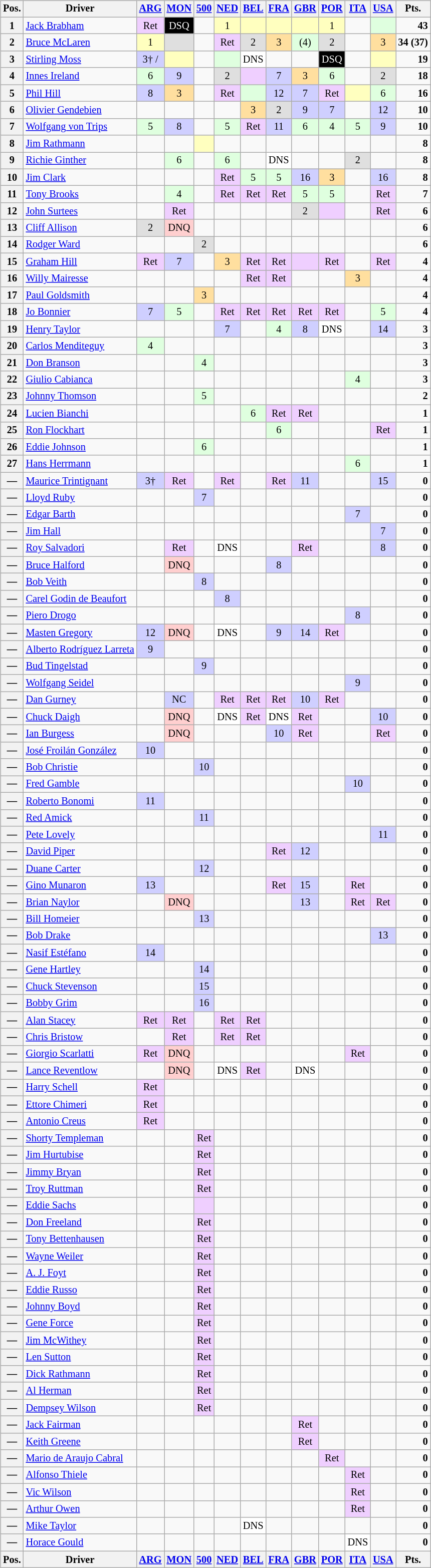<table>
<tr valign="top">
<td><br><table class="wikitable" style="font-size: 85%; text-align:center;">
<tr valign="top">
<th valign="middle">Pos.</th>
<th valign="middle">Driver</th>
<th><a href='#'>ARG</a><br></th>
<th><a href='#'>MON</a><br></th>
<th><a href='#'>500</a><br></th>
<th><a href='#'>NED</a><br></th>
<th><a href='#'>BEL</a><br></th>
<th><a href='#'>FRA</a><br></th>
<th><a href='#'>GBR</a><br></th>
<th><a href='#'>POR</a><br></th>
<th><a href='#'>ITA</a><br></th>
<th><a href='#'>USA</a><br></th>
<th valign="middle">Pts.</th>
</tr>
<tr>
<th>1</th>
<td align="left"> <a href='#'>Jack Brabham</a></td>
<td style="background:#efcfff;">Ret</td>
<td style="background:#000000; color:white">DSQ</td>
<td></td>
<td style="background:#ffffbf;">1</td>
<td style="background:#ffffbf;"></td>
<td style="background:#ffffbf;"></td>
<td style="background:#ffffbf;"></td>
<td style="background:#ffffbf;">1</td>
<td></td>
<td style="background:#dfffdf;"></td>
<td align="right"><strong>43</strong></td>
</tr>
<tr>
<th>2</th>
<td align="left"> <a href='#'>Bruce McLaren</a></td>
<td style="background:#ffffbf;">1</td>
<td style="background:#dfdfdf;"></td>
<td></td>
<td style="background:#efcfff;">Ret</td>
<td style="background:#dfdfdf;">2</td>
<td style="background:#ffdf9f;">3</td>
<td style="background:#dfffdf;">(4)</td>
<td style="background:#dfdfdf;">2</td>
<td></td>
<td style="background:#ffdf9f;">3</td>
<td align="right"><strong>34 (37)</strong></td>
</tr>
<tr>
<th>3</th>
<td align="left"> <a href='#'>Stirling Moss</a></td>
<td style="background:#cfcfff;">3† / </td>
<td style="background:#ffffbf;"></td>
<td></td>
<td style="background:#dfffdf;"></td>
<td style="background:#ffffff;">DNS</td>
<td></td>
<td></td>
<td style="background:#000000; color:white">DSQ</td>
<td></td>
<td style="background:#ffffbf;"></td>
<td align="right"><strong>19</strong></td>
</tr>
<tr>
<th>4</th>
<td align="left"> <a href='#'>Innes Ireland</a></td>
<td style="background:#dfffdf;">6</td>
<td style="background:#cfcfff;">9</td>
<td></td>
<td style="background:#dfdfdf;">2</td>
<td style="background:#efcfff;"></td>
<td style="background:#cfcfff;">7</td>
<td style="background:#ffdf9f;">3</td>
<td style="background:#dfffdf;">6</td>
<td></td>
<td style="background:#dfdfdf;">2</td>
<td align="right"><strong>18</strong></td>
</tr>
<tr>
<th>5</th>
<td align="left"> <a href='#'>Phil Hill</a></td>
<td style="background:#cfcfff;">8</td>
<td style="background:#ffdf9f;">3</td>
<td></td>
<td style="background:#efcfff;">Ret</td>
<td style="background:#dfffdf;"></td>
<td style="background:#cfcfff;">12</td>
<td style="background:#cfcfff;">7</td>
<td style="background:#efcfff;">Ret</td>
<td style="background:#ffffbf;"></td>
<td style="background:#dfffdf;">6</td>
<td align="right"><strong>16</strong></td>
</tr>
<tr>
<th>6</th>
<td align="left"> <a href='#'>Olivier Gendebien</a></td>
<td></td>
<td></td>
<td></td>
<td></td>
<td style="background:#ffdf9f;">3</td>
<td style="background:#dfdfdf;">2</td>
<td style="background:#cfcfff;">9</td>
<td style="background:#cfcfff;">7</td>
<td></td>
<td style="background:#cfcfff;">12</td>
<td align="right"><strong>10</strong></td>
</tr>
<tr>
<th>7</th>
<td align="left"> <a href='#'>Wolfgang von Trips</a></td>
<td style="background:#dfffdf;">5</td>
<td style="background:#cfcfff;">8</td>
<td></td>
<td style="background:#dfffdf;">5</td>
<td style="background:#efcfff;">Ret</td>
<td style="background:#cfcfff;">11</td>
<td style="background:#dfffdf;">6</td>
<td style="background:#dfffdf;">4</td>
<td style="background:#dfffdf;">5</td>
<td style="background:#cfcfff;">9</td>
<td align="right"><strong>10</strong></td>
</tr>
<tr>
<th>8</th>
<td align="left"> <a href='#'>Jim Rathmann</a></td>
<td></td>
<td></td>
<td style="background:#ffffbf;"></td>
<td></td>
<td></td>
<td></td>
<td></td>
<td></td>
<td></td>
<td></td>
<td align="right"><strong>8</strong></td>
</tr>
<tr>
<th>9</th>
<td align="left"> <a href='#'>Richie Ginther</a></td>
<td></td>
<td style="background:#dfffdf;">6</td>
<td></td>
<td style="background:#dfffdf;">6</td>
<td></td>
<td style="background:#ffffff;">DNS</td>
<td></td>
<td></td>
<td style="background:#dfdfdf;">2</td>
<td></td>
<td align="right"><strong>8</strong></td>
</tr>
<tr>
<th>10</th>
<td align="left"> <a href='#'>Jim Clark</a></td>
<td></td>
<td></td>
<td></td>
<td style="background:#efcfff;">Ret</td>
<td style="background:#dfffdf;">5</td>
<td style="background:#dfffdf;">5</td>
<td style="background:#cfcfff;">16</td>
<td style="background:#ffdf9f;">3</td>
<td></td>
<td style="background:#cfcfff;">16</td>
<td align="right"><strong>8</strong></td>
</tr>
<tr>
<th>11</th>
<td align="left"> <a href='#'>Tony Brooks</a></td>
<td></td>
<td style="background:#dfffdf;">4</td>
<td></td>
<td style="background:#efcfff;">Ret</td>
<td style="background:#efcfff;">Ret</td>
<td style="background:#efcfff;">Ret</td>
<td style="background:#dfffdf;">5</td>
<td style="background:#dfffdf;">5</td>
<td></td>
<td style="background:#efcfff;">Ret</td>
<td align="right"><strong>7</strong></td>
</tr>
<tr>
<th>12</th>
<td align="left"> <a href='#'>John Surtees</a></td>
<td></td>
<td style="background:#efcfff;">Ret</td>
<td></td>
<td></td>
<td></td>
<td></td>
<td style="background:#dfdfdf;">2</td>
<td style="background:#efcfff;"></td>
<td></td>
<td style="background:#efcfff;">Ret</td>
<td align="right"><strong>6</strong></td>
</tr>
<tr>
<th>13</th>
<td align="left"> <a href='#'>Cliff Allison</a></td>
<td style="background:#dfdfdf;">2</td>
<td style="background:#ffcfcf;">DNQ</td>
<td></td>
<td></td>
<td></td>
<td></td>
<td></td>
<td></td>
<td></td>
<td></td>
<td align="right"><strong>6</strong></td>
</tr>
<tr>
<th>14</th>
<td align="left"> <a href='#'>Rodger Ward</a></td>
<td></td>
<td></td>
<td style="background:#dfdfdf;">2</td>
<td></td>
<td></td>
<td></td>
<td></td>
<td></td>
<td></td>
<td></td>
<td align="right"><strong>6</strong></td>
</tr>
<tr>
<th>15</th>
<td align="left"> <a href='#'>Graham Hill</a></td>
<td style="background:#efcfff;">Ret</td>
<td style="background:#cfcfff;">7</td>
<td></td>
<td style="background:#ffdf9f;">3</td>
<td style="background:#efcfff;">Ret</td>
<td style="background:#efcfff;">Ret</td>
<td style="background:#efcfff;"></td>
<td style="background:#efcfff;">Ret</td>
<td></td>
<td style="background:#efcfff;">Ret</td>
<td align="right"><strong>4</strong></td>
</tr>
<tr>
<th>16</th>
<td align="left"> <a href='#'>Willy Mairesse</a></td>
<td></td>
<td></td>
<td></td>
<td></td>
<td style="background:#efcfff;">Ret</td>
<td style="background:#efcfff;">Ret</td>
<td></td>
<td></td>
<td style="background:#ffdf9f;">3</td>
<td></td>
<td align="right"><strong>4</strong></td>
</tr>
<tr>
<th>17</th>
<td align="left"> <a href='#'>Paul Goldsmith</a></td>
<td></td>
<td></td>
<td style="background:#ffdf9f;">3</td>
<td></td>
<td></td>
<td></td>
<td></td>
<td></td>
<td></td>
<td></td>
<td align="right"><strong>4</strong></td>
</tr>
<tr>
<th>18</th>
<td align="left"> <a href='#'>Jo Bonnier</a></td>
<td style="background:#cfcfff;">7</td>
<td style="background:#dfffdf;">5</td>
<td></td>
<td style="background:#efcfff;">Ret</td>
<td style="background:#efcfff;">Ret</td>
<td style="background:#efcfff;">Ret</td>
<td style="background:#efcfff;">Ret</td>
<td style="background:#efcfff;">Ret</td>
<td></td>
<td style="background:#dfffdf;">5</td>
<td align="right"><strong>4</strong></td>
</tr>
<tr>
<th>19</th>
<td align="left"> <a href='#'>Henry Taylor</a></td>
<td></td>
<td></td>
<td></td>
<td style="background:#cfcfff;">7</td>
<td></td>
<td style="background:#dfffdf;">4</td>
<td style="background:#cfcfff;">8</td>
<td style="background:#ffffff;">DNS</td>
<td></td>
<td style="background:#cfcfff;">14</td>
<td align="right"><strong>3</strong></td>
</tr>
<tr>
<th>20</th>
<td align="left"> <a href='#'>Carlos Menditeguy</a></td>
<td style="background:#dfffdf;">4</td>
<td></td>
<td></td>
<td></td>
<td></td>
<td></td>
<td></td>
<td></td>
<td></td>
<td></td>
<td align="right"><strong>3</strong></td>
</tr>
<tr>
<th>21</th>
<td align="left"> <a href='#'>Don Branson</a></td>
<td></td>
<td></td>
<td style="background:#dfffdf;">4</td>
<td></td>
<td></td>
<td></td>
<td></td>
<td></td>
<td></td>
<td></td>
<td align="right"><strong>3</strong></td>
</tr>
<tr>
<th>22</th>
<td align="left"> <a href='#'>Giulio Cabianca</a></td>
<td></td>
<td></td>
<td></td>
<td></td>
<td></td>
<td></td>
<td></td>
<td></td>
<td style="background:#dfffdf;">4</td>
<td></td>
<td align="right"><strong>3</strong></td>
</tr>
<tr>
<th>23</th>
<td align="left"> <a href='#'>Johnny Thomson</a></td>
<td></td>
<td></td>
<td style="background:#dfffdf;">5</td>
<td></td>
<td></td>
<td></td>
<td></td>
<td></td>
<td></td>
<td></td>
<td align="right"><strong>2</strong></td>
</tr>
<tr>
<th>24</th>
<td align="left"> <a href='#'>Lucien Bianchi</a></td>
<td></td>
<td></td>
<td></td>
<td></td>
<td style="background:#dfffdf;">6</td>
<td style="background:#efcfff;">Ret</td>
<td style="background:#efcfff;">Ret</td>
<td></td>
<td></td>
<td></td>
<td align="right"><strong>1</strong></td>
</tr>
<tr>
<th>25</th>
<td align="left"> <a href='#'>Ron Flockhart</a></td>
<td></td>
<td></td>
<td></td>
<td></td>
<td></td>
<td style="background:#dfffdf;">6</td>
<td></td>
<td></td>
<td></td>
<td style="background:#efcfff;">Ret</td>
<td align="right"><strong>1</strong></td>
</tr>
<tr>
<th>26</th>
<td align="left"> <a href='#'>Eddie Johnson</a></td>
<td></td>
<td></td>
<td style="background:#dfffdf;">6</td>
<td></td>
<td></td>
<td></td>
<td></td>
<td></td>
<td></td>
<td></td>
<td align="right"><strong>1</strong></td>
</tr>
<tr>
<th>27</th>
<td align="left"> <a href='#'>Hans Herrmann</a></td>
<td></td>
<td></td>
<td></td>
<td></td>
<td></td>
<td></td>
<td></td>
<td></td>
<td style="background:#dfffdf;">6</td>
<td></td>
<td align="right"><strong>1</strong></td>
</tr>
<tr>
<th>—</th>
<td align="left"> <a href='#'>Maurice Trintignant</a></td>
<td style="background:#cfcfff;">3†</td>
<td style="background:#efcfff;">Ret</td>
<td></td>
<td style="background:#efcfff;">Ret</td>
<td></td>
<td style="background:#efcfff;">Ret</td>
<td style="background:#cfcfff;">11</td>
<td></td>
<td></td>
<td style="background:#cfcfff;">15</td>
<td align="right"><strong>0</strong></td>
</tr>
<tr>
<th>—</th>
<td align="left"> <a href='#'>Lloyd Ruby</a></td>
<td></td>
<td></td>
<td style="background:#cfcfff;">7</td>
<td></td>
<td></td>
<td></td>
<td></td>
<td></td>
<td></td>
<td></td>
<td align="right"><strong>0</strong></td>
</tr>
<tr>
<th>—</th>
<td align="left"> <a href='#'>Edgar Barth</a></td>
<td></td>
<td></td>
<td></td>
<td></td>
<td></td>
<td></td>
<td></td>
<td></td>
<td style="background:#cfcfff;">7</td>
<td></td>
<td align="right"><strong>0</strong></td>
</tr>
<tr>
<th>—</th>
<td align="left"> <a href='#'>Jim Hall</a></td>
<td></td>
<td></td>
<td></td>
<td></td>
<td></td>
<td></td>
<td></td>
<td></td>
<td></td>
<td style="background:#cfcfff;">7</td>
<td align="right"><strong>0</strong></td>
</tr>
<tr>
<th>—</th>
<td align="left"> <a href='#'>Roy Salvadori</a></td>
<td></td>
<td style="background:#efcfff;">Ret</td>
<td></td>
<td style="background:#ffffff;">DNS</td>
<td></td>
<td></td>
<td style="background:#efcfff;">Ret</td>
<td></td>
<td></td>
<td style="background:#cfcfff;">8</td>
<td align="right"><strong>0</strong></td>
</tr>
<tr>
<th>—</th>
<td align="left"> <a href='#'>Bruce Halford</a></td>
<td></td>
<td style="background:#ffcfcf;">DNQ</td>
<td></td>
<td></td>
<td></td>
<td style="background:#cfcfff;">8</td>
<td></td>
<td></td>
<td></td>
<td></td>
<td align="right"><strong>0</strong></td>
</tr>
<tr>
<th>—</th>
<td align="left"> <a href='#'>Bob Veith</a></td>
<td></td>
<td></td>
<td style="background:#cfcfff;">8</td>
<td></td>
<td></td>
<td></td>
<td></td>
<td></td>
<td></td>
<td></td>
<td align="right"><strong>0</strong></td>
</tr>
<tr>
<th>—</th>
<td align="left"> <a href='#'>Carel Godin de Beaufort</a></td>
<td></td>
<td></td>
<td></td>
<td style="background:#cfcfff;">8</td>
<td></td>
<td></td>
<td></td>
<td></td>
<td></td>
<td></td>
<td align="right"><strong>0</strong></td>
</tr>
<tr>
<th>—</th>
<td align="left"> <a href='#'>Piero Drogo</a></td>
<td></td>
<td></td>
<td></td>
<td></td>
<td></td>
<td></td>
<td></td>
<td></td>
<td style="background:#cfcfff;">8</td>
<td></td>
<td align="right"><strong>0</strong></td>
</tr>
<tr>
<th>—</th>
<td align="left"> <a href='#'>Masten Gregory</a></td>
<td style="background:#cfcfff;">12</td>
<td style="background:#ffcfcf;">DNQ</td>
<td></td>
<td style="background:#ffffff;">DNS</td>
<td></td>
<td style="background:#cfcfff;">9</td>
<td style="background:#cfcfff;">14</td>
<td style="background:#efcfff;">Ret</td>
<td></td>
<td></td>
<td align="right"><strong>0</strong></td>
</tr>
<tr>
<th>—</th>
<td align="left"> <a href='#'>Alberto Rodríguez Larreta</a></td>
<td style="background:#cfcfff;">9</td>
<td></td>
<td></td>
<td></td>
<td></td>
<td></td>
<td></td>
<td></td>
<td></td>
<td></td>
<td align="right"><strong>0</strong></td>
</tr>
<tr>
<th>—</th>
<td align="left"> <a href='#'>Bud Tingelstad</a></td>
<td></td>
<td></td>
<td style="background:#cfcfff;">9</td>
<td></td>
<td></td>
<td></td>
<td></td>
<td></td>
<td></td>
<td></td>
<td align="right"><strong>0</strong></td>
</tr>
<tr>
<th>—</th>
<td align="left"> <a href='#'>Wolfgang Seidel</a></td>
<td></td>
<td></td>
<td></td>
<td></td>
<td></td>
<td></td>
<td></td>
<td></td>
<td style="background:#cfcfff;">9</td>
<td></td>
<td align="right"><strong>0</strong></td>
</tr>
<tr>
<th>—</th>
<td align="left"> <a href='#'>Dan Gurney</a></td>
<td></td>
<td style="background:#cfcfff;">NC</td>
<td></td>
<td style="background:#efcfff;">Ret</td>
<td style="background:#efcfff;">Ret</td>
<td style="background:#efcfff;">Ret</td>
<td style="background:#cfcfff;">10</td>
<td style="background:#efcfff;">Ret</td>
<td></td>
<td></td>
<td align="right"><strong>0</strong></td>
</tr>
<tr>
<th>—</th>
<td align="left"> <a href='#'>Chuck Daigh</a></td>
<td></td>
<td style="background:#ffcfcf;">DNQ</td>
<td></td>
<td style="background:#ffffff;">DNS</td>
<td style="background:#efcfff;">Ret</td>
<td style="background:#ffffff;">DNS</td>
<td style="background:#efcfff;">Ret</td>
<td></td>
<td></td>
<td style="background:#cfcfff;">10</td>
<td align="right"><strong>0</strong></td>
</tr>
<tr>
<th>—</th>
<td align="left"> <a href='#'>Ian Burgess</a></td>
<td></td>
<td style="background:#ffcfcf;">DNQ</td>
<td></td>
<td></td>
<td></td>
<td style="background:#cfcfff;">10</td>
<td style="background:#efcfff;">Ret</td>
<td></td>
<td></td>
<td style="background:#efcfff;">Ret</td>
<td align="right"><strong>0</strong></td>
</tr>
<tr>
<th>—</th>
<td align="left"> <a href='#'>José Froilán González</a></td>
<td style="background:#cfcfff;">10</td>
<td></td>
<td></td>
<td></td>
<td></td>
<td></td>
<td></td>
<td></td>
<td></td>
<td></td>
<td align="right"><strong>0</strong></td>
</tr>
<tr>
<th>—</th>
<td align="left"> <a href='#'>Bob Christie</a></td>
<td></td>
<td></td>
<td style="background:#cfcfff;">10</td>
<td></td>
<td></td>
<td></td>
<td></td>
<td></td>
<td></td>
<td></td>
<td align="right"><strong>0</strong></td>
</tr>
<tr>
<th>—</th>
<td align="left"> <a href='#'>Fred Gamble</a></td>
<td></td>
<td></td>
<td></td>
<td></td>
<td></td>
<td></td>
<td></td>
<td></td>
<td style="background:#cfcfff;">10</td>
<td></td>
<td align="right"><strong>0</strong></td>
</tr>
<tr>
<th>—</th>
<td align="left"> <a href='#'>Roberto Bonomi</a></td>
<td style="background:#cfcfff;">11</td>
<td></td>
<td></td>
<td></td>
<td></td>
<td></td>
<td></td>
<td></td>
<td></td>
<td></td>
<td align="right"><strong>0</strong></td>
</tr>
<tr>
<th>—</th>
<td align="left"> <a href='#'>Red Amick</a></td>
<td></td>
<td></td>
<td style="background:#cfcfff;">11</td>
<td></td>
<td></td>
<td></td>
<td></td>
<td></td>
<td></td>
<td></td>
<td align="right"><strong>0</strong></td>
</tr>
<tr>
<th>—</th>
<td align="left"> <a href='#'>Pete Lovely</a></td>
<td></td>
<td></td>
<td></td>
<td></td>
<td></td>
<td></td>
<td></td>
<td></td>
<td></td>
<td style="background:#cfcfff;">11</td>
<td align="right"><strong>0</strong></td>
</tr>
<tr>
<th>—</th>
<td align="left"> <a href='#'>David Piper</a></td>
<td></td>
<td></td>
<td></td>
<td></td>
<td></td>
<td style="background:#efcfff;">Ret</td>
<td style="background:#cfcfff;">12</td>
<td></td>
<td></td>
<td></td>
<td align="right"><strong>0</strong></td>
</tr>
<tr>
<th>—</th>
<td align="left"> <a href='#'>Duane Carter</a></td>
<td></td>
<td></td>
<td style="background:#cfcfff;">12</td>
<td></td>
<td></td>
<td></td>
<td></td>
<td></td>
<td></td>
<td></td>
<td align="right"><strong>0</strong></td>
</tr>
<tr>
<th>—</th>
<td align="left"> <a href='#'>Gino Munaron</a></td>
<td style="background:#cfcfff;">13</td>
<td></td>
<td></td>
<td></td>
<td></td>
<td style="background:#efcfff;">Ret</td>
<td style="background:#cfcfff;">15</td>
<td></td>
<td style="background:#efcfff;">Ret</td>
<td></td>
<td align="right"><strong>0</strong></td>
</tr>
<tr>
<th>—</th>
<td align="left"> <a href='#'>Brian Naylor</a></td>
<td></td>
<td style="background:#ffcfcf;">DNQ</td>
<td></td>
<td></td>
<td></td>
<td></td>
<td style="background:#cfcfff;">13</td>
<td></td>
<td style="background:#efcfff;">Ret</td>
<td style="background:#efcfff;">Ret</td>
<td align="right"><strong>0</strong></td>
</tr>
<tr>
<th>—</th>
<td align="left"> <a href='#'>Bill Homeier</a></td>
<td></td>
<td></td>
<td style="background:#cfcfff;">13</td>
<td></td>
<td></td>
<td></td>
<td></td>
<td></td>
<td></td>
<td></td>
<td align="right"><strong>0</strong></td>
</tr>
<tr>
<th>—</th>
<td align="left"> <a href='#'>Bob Drake</a></td>
<td></td>
<td></td>
<td></td>
<td></td>
<td></td>
<td></td>
<td></td>
<td></td>
<td></td>
<td style="background:#cfcfff;">13</td>
<td align="right"><strong>0</strong></td>
</tr>
<tr>
<th>—</th>
<td align="left"> <a href='#'>Nasif Estéfano</a></td>
<td style="background:#cfcfff;">14</td>
<td></td>
<td></td>
<td></td>
<td></td>
<td></td>
<td></td>
<td></td>
<td></td>
<td></td>
<td align="right"><strong>0</strong></td>
</tr>
<tr>
<th>—</th>
<td align="left"> <a href='#'>Gene Hartley</a></td>
<td></td>
<td></td>
<td style="background:#cfcfff;">14</td>
<td></td>
<td></td>
<td></td>
<td></td>
<td></td>
<td></td>
<td></td>
<td align="right"><strong>0</strong></td>
</tr>
<tr>
<th>—</th>
<td align="left"> <a href='#'>Chuck Stevenson</a></td>
<td></td>
<td></td>
<td style="background:#cfcfff;">15</td>
<td></td>
<td></td>
<td></td>
<td></td>
<td></td>
<td></td>
<td></td>
<td align="right"><strong>0</strong></td>
</tr>
<tr>
<th>—</th>
<td align="left"> <a href='#'>Bobby Grim</a></td>
<td></td>
<td></td>
<td style="background:#cfcfff;">16</td>
<td></td>
<td></td>
<td></td>
<td></td>
<td></td>
<td></td>
<td></td>
<td align="right"><strong>0</strong></td>
</tr>
<tr>
<th>—</th>
<td align="left"> <a href='#'>Alan Stacey</a></td>
<td style="background:#efcfff;">Ret</td>
<td style="background:#efcfff;">Ret</td>
<td></td>
<td style="background:#efcfff;">Ret</td>
<td style="background:#efcfff;">Ret</td>
<td></td>
<td></td>
<td></td>
<td></td>
<td></td>
<td align="right"><strong>0</strong></td>
</tr>
<tr>
<th>—</th>
<td align="left"> <a href='#'>Chris Bristow</a></td>
<td></td>
<td style="background:#efcfff;">Ret</td>
<td></td>
<td style="background:#efcfff;">Ret</td>
<td style="background:#efcfff;">Ret</td>
<td></td>
<td></td>
<td></td>
<td></td>
<td></td>
<td align="right"><strong>0</strong></td>
</tr>
<tr>
<th>—</th>
<td align="left"> <a href='#'>Giorgio Scarlatti</a></td>
<td style="background:#efcfff;">Ret</td>
<td style="background:#ffcfcf;">DNQ</td>
<td></td>
<td></td>
<td></td>
<td></td>
<td></td>
<td></td>
<td style="background:#efcfff;">Ret</td>
<td></td>
<td align="right"><strong>0</strong></td>
</tr>
<tr>
<th>—</th>
<td align="left"> <a href='#'>Lance Reventlow</a></td>
<td></td>
<td style="background:#ffcfcf;">DNQ</td>
<td></td>
<td style="background:#ffffff;">DNS</td>
<td style="background:#efcfff;">Ret</td>
<td></td>
<td style="background:#ffffff;">DNS</td>
<td></td>
<td></td>
<td></td>
<td align="right"><strong>0</strong></td>
</tr>
<tr>
<th>—</th>
<td align="left"> <a href='#'>Harry Schell</a></td>
<td style="background:#efcfff;">Ret</td>
<td></td>
<td></td>
<td></td>
<td></td>
<td></td>
<td></td>
<td></td>
<td></td>
<td></td>
<td align="right"><strong>0</strong></td>
</tr>
<tr>
<th>—</th>
<td align="left"> <a href='#'>Ettore Chimeri</a></td>
<td style="background:#efcfff;">Ret</td>
<td></td>
<td></td>
<td></td>
<td></td>
<td></td>
<td></td>
<td></td>
<td></td>
<td></td>
<td align="right"><strong>0</strong></td>
</tr>
<tr>
<th>—</th>
<td align="left"> <a href='#'>Antonio Creus</a></td>
<td style="background:#efcfff;">Ret</td>
<td></td>
<td></td>
<td></td>
<td></td>
<td></td>
<td></td>
<td></td>
<td></td>
<td></td>
<td align="right"><strong>0</strong></td>
</tr>
<tr>
<th>—</th>
<td align="left"> <a href='#'>Shorty Templeman</a></td>
<td></td>
<td></td>
<td style="background:#efcfff;">Ret</td>
<td></td>
<td></td>
<td></td>
<td></td>
<td></td>
<td></td>
<td></td>
<td align="right"><strong>0</strong></td>
</tr>
<tr>
<th>—</th>
<td align="left"> <a href='#'>Jim Hurtubise</a></td>
<td></td>
<td></td>
<td style="background:#efcfff;">Ret</td>
<td></td>
<td></td>
<td></td>
<td></td>
<td></td>
<td></td>
<td></td>
<td align="right"><strong>0</strong></td>
</tr>
<tr>
<th>—</th>
<td align="left"> <a href='#'>Jimmy Bryan</a></td>
<td></td>
<td></td>
<td style="background:#efcfff;">Ret</td>
<td></td>
<td></td>
<td></td>
<td></td>
<td></td>
<td></td>
<td></td>
<td align="right"><strong>0</strong></td>
</tr>
<tr>
<th>—</th>
<td align="left"> <a href='#'>Troy Ruttman</a></td>
<td></td>
<td></td>
<td style="background:#efcfff;">Ret</td>
<td></td>
<td></td>
<td></td>
<td></td>
<td></td>
<td></td>
<td></td>
<td align="right"><strong>0</strong></td>
</tr>
<tr>
<th>—</th>
<td align="left"> <a href='#'>Eddie Sachs</a></td>
<td></td>
<td></td>
<td style="background:#efcfff;"></td>
<td></td>
<td></td>
<td></td>
<td></td>
<td></td>
<td></td>
<td></td>
<td align="right"><strong>0</strong></td>
</tr>
<tr>
<th>—</th>
<td align="left"> <a href='#'>Don Freeland</a></td>
<td></td>
<td></td>
<td style="background:#efcfff;">Ret</td>
<td></td>
<td></td>
<td></td>
<td></td>
<td></td>
<td></td>
<td></td>
<td align="right"><strong>0</strong></td>
</tr>
<tr>
<th>—</th>
<td align="left"> <a href='#'>Tony Bettenhausen</a></td>
<td></td>
<td></td>
<td style="background:#efcfff;">Ret</td>
<td></td>
<td></td>
<td></td>
<td></td>
<td></td>
<td></td>
<td></td>
<td align="right"><strong>0</strong></td>
</tr>
<tr>
<th>—</th>
<td align="left"> <a href='#'>Wayne Weiler</a></td>
<td></td>
<td></td>
<td style="background:#efcfff;">Ret</td>
<td></td>
<td></td>
<td></td>
<td></td>
<td></td>
<td></td>
<td></td>
<td align="right"><strong>0</strong></td>
</tr>
<tr>
<th>—</th>
<td align="left"> <a href='#'>A. J. Foyt</a></td>
<td></td>
<td></td>
<td style="background:#efcfff;">Ret</td>
<td></td>
<td></td>
<td></td>
<td></td>
<td></td>
<td></td>
<td></td>
<td align="right"><strong>0</strong></td>
</tr>
<tr>
<th>—</th>
<td align="left"> <a href='#'>Eddie Russo</a></td>
<td></td>
<td></td>
<td style="background:#efcfff;">Ret</td>
<td></td>
<td></td>
<td></td>
<td></td>
<td></td>
<td></td>
<td></td>
<td align="right"><strong>0</strong></td>
</tr>
<tr>
<th>—</th>
<td align="left"> <a href='#'>Johnny Boyd</a></td>
<td></td>
<td></td>
<td style="background:#efcfff;">Ret</td>
<td></td>
<td></td>
<td></td>
<td></td>
<td></td>
<td></td>
<td></td>
<td align="right"><strong>0</strong></td>
</tr>
<tr>
<th>—</th>
<td align="left"> <a href='#'>Gene Force</a></td>
<td></td>
<td></td>
<td style="background:#efcfff;">Ret</td>
<td></td>
<td></td>
<td></td>
<td></td>
<td></td>
<td></td>
<td></td>
<td align="right"><strong>0</strong></td>
</tr>
<tr>
<th>—</th>
<td align="left"> <a href='#'>Jim McWithey</a></td>
<td></td>
<td></td>
<td style="background:#efcfff;">Ret</td>
<td></td>
<td></td>
<td></td>
<td></td>
<td></td>
<td></td>
<td></td>
<td align="right"><strong>0</strong></td>
</tr>
<tr>
<th>—</th>
<td align="left"> <a href='#'>Len Sutton</a></td>
<td></td>
<td></td>
<td style="background:#efcfff;">Ret</td>
<td></td>
<td></td>
<td></td>
<td></td>
<td></td>
<td></td>
<td></td>
<td align="right"><strong>0</strong></td>
</tr>
<tr>
<th>—</th>
<td align="left"> <a href='#'>Dick Rathmann</a></td>
<td></td>
<td></td>
<td style="background:#efcfff;">Ret</td>
<td></td>
<td></td>
<td></td>
<td></td>
<td></td>
<td></td>
<td></td>
<td align="right"><strong>0</strong></td>
</tr>
<tr>
<th>—</th>
<td align="left"> <a href='#'>Al Herman</a></td>
<td></td>
<td></td>
<td style="background:#efcfff;">Ret</td>
<td></td>
<td></td>
<td></td>
<td></td>
<td></td>
<td></td>
<td></td>
<td align="right"><strong>0</strong></td>
</tr>
<tr>
<th>—</th>
<td align="left"> <a href='#'>Dempsey Wilson</a></td>
<td></td>
<td></td>
<td style="background:#efcfff;">Ret</td>
<td></td>
<td></td>
<td></td>
<td></td>
<td></td>
<td></td>
<td></td>
<td align="right"><strong>0</strong></td>
</tr>
<tr>
<th>—</th>
<td align="left"> <a href='#'>Jack Fairman</a></td>
<td></td>
<td></td>
<td></td>
<td></td>
<td></td>
<td></td>
<td style="background:#efcfff;">Ret</td>
<td></td>
<td></td>
<td></td>
<td align="right"><strong>0</strong></td>
</tr>
<tr>
<th>—</th>
<td align="left"> <a href='#'>Keith Greene</a></td>
<td></td>
<td></td>
<td></td>
<td></td>
<td></td>
<td></td>
<td style="background:#efcfff;">Ret</td>
<td></td>
<td></td>
<td></td>
<td align="right"><strong>0</strong></td>
</tr>
<tr>
<th>—</th>
<td align="left"> <a href='#'>Mario de Araujo Cabral</a></td>
<td></td>
<td></td>
<td></td>
<td></td>
<td></td>
<td></td>
<td></td>
<td style="background:#efcfff;">Ret</td>
<td></td>
<td></td>
<td align="right"><strong>0</strong></td>
</tr>
<tr>
<th>—</th>
<td align="left"> <a href='#'>Alfonso Thiele</a></td>
<td></td>
<td></td>
<td></td>
<td></td>
<td></td>
<td></td>
<td></td>
<td></td>
<td style="background:#efcfff;">Ret</td>
<td></td>
<td align="right"><strong>0</strong></td>
</tr>
<tr>
<th>—</th>
<td align="left"> <a href='#'>Vic Wilson</a></td>
<td></td>
<td></td>
<td></td>
<td></td>
<td></td>
<td></td>
<td></td>
<td></td>
<td style="background:#efcfff;">Ret</td>
<td></td>
<td align="right"><strong>0</strong></td>
</tr>
<tr>
<th>—</th>
<td align="left"> <a href='#'>Arthur Owen</a></td>
<td></td>
<td></td>
<td></td>
<td></td>
<td></td>
<td></td>
<td></td>
<td></td>
<td style="background:#efcfff;">Ret</td>
<td></td>
<td align="right"><strong>0</strong></td>
</tr>
<tr>
<th>—</th>
<td align="left"> <a href='#'>Mike Taylor</a></td>
<td></td>
<td></td>
<td></td>
<td></td>
<td style="background:#ffffff;">DNS</td>
<td></td>
<td></td>
<td></td>
<td></td>
<td></td>
<td align="right"><strong>0</strong></td>
</tr>
<tr>
<th>—</th>
<td align="left"> <a href='#'>Horace Gould</a></td>
<td></td>
<td></td>
<td></td>
<td></td>
<td></td>
<td></td>
<td></td>
<td></td>
<td style="background:#ffffff;">DNS</td>
<td></td>
<td align="right"><strong>0</strong></td>
</tr>
<tr valign="top">
<th valign="middle">Pos.</th>
<th valign="middle">Driver</th>
<th><a href='#'>ARG</a><br></th>
<th><a href='#'>MON</a><br></th>
<th><a href='#'>500</a><br></th>
<th><a href='#'>NED</a><br></th>
<th><a href='#'>BEL</a><br></th>
<th><a href='#'>FRA</a><br></th>
<th><a href='#'>GBR</a><br></th>
<th><a href='#'>POR</a><br></th>
<th><a href='#'>ITA</a><br></th>
<th><a href='#'>USA</a><br></th>
<th valign="middle">Pts.</th>
</tr>
</table>
</td>
<td valign="top"></td>
</tr>
</table>
